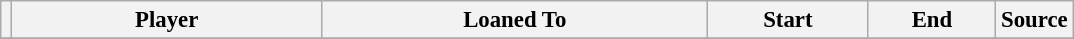<table class="wikitable plainrowheaders sortable" style="font-size:95%">
<tr>
<th></th>
<th scope="col" style="width:200px;">Player</th>
<th scope="col" style="width:250px;">Loaned To</th>
<th scope="col" style="width:100px;">Start</th>
<th scope="col" style="width:78px;">End</th>
<th>Source</th>
</tr>
<tr>
</tr>
</table>
